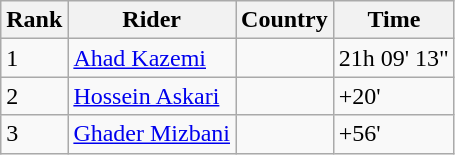<table class="wikitable">
<tr>
<th>Rank</th>
<th>Rider</th>
<th>Country</th>
<th>Time</th>
</tr>
<tr>
<td>1</td>
<td><a href='#'>Ahad Kazemi</a></td>
<td></td>
<td>21h 09' 13"</td>
</tr>
<tr>
<td>2</td>
<td><a href='#'>Hossein Askari</a></td>
<td></td>
<td>+20'</td>
</tr>
<tr>
<td>3</td>
<td><a href='#'>Ghader Mizbani</a></td>
<td></td>
<td>+56'</td>
</tr>
</table>
